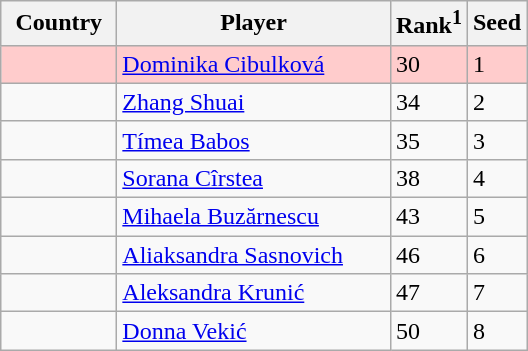<table class="sortable wikitable">
<tr>
<th width="70">Country</th>
<th width="175">Player</th>
<th>Rank<sup>1</sup></th>
<th>Seed</th>
</tr>
<tr style="background:#fcc;">
<td></td>
<td><a href='#'>Dominika Cibulková</a></td>
<td>30</td>
<td>1</td>
</tr>
<tr>
<td></td>
<td><a href='#'>Zhang Shuai</a></td>
<td>34</td>
<td>2</td>
</tr>
<tr>
<td></td>
<td><a href='#'>Tímea Babos</a></td>
<td>35</td>
<td>3</td>
</tr>
<tr>
<td></td>
<td><a href='#'>Sorana Cîrstea</a></td>
<td>38</td>
<td>4</td>
</tr>
<tr>
<td></td>
<td><a href='#'>Mihaela Buzărnescu</a></td>
<td>43</td>
<td>5</td>
</tr>
<tr>
<td></td>
<td><a href='#'>Aliaksandra Sasnovich</a></td>
<td>46</td>
<td>6</td>
</tr>
<tr>
<td></td>
<td><a href='#'>Aleksandra Krunić</a></td>
<td>47</td>
<td>7</td>
</tr>
<tr>
<td></td>
<td><a href='#'>Donna Vekić</a></td>
<td>50</td>
<td>8</td>
</tr>
</table>
